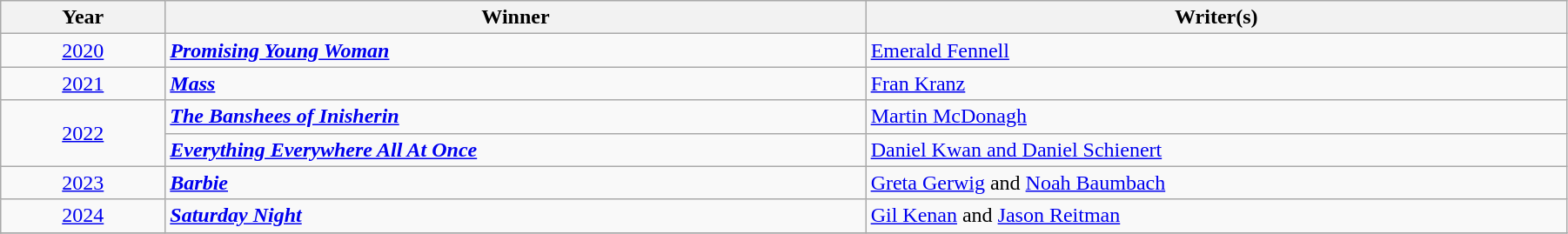<table class="wikitable" width="95%" cellpadding="5">
<tr>
<th width="100"><strong>Year</strong></th>
<th width="450"><strong>Winner</strong></th>
<th width="450"><strong>Writer(s)</strong></th>
</tr>
<tr>
<td style="text-align:center;"><a href='#'>2020</a></td>
<td><strong><em><a href='#'>Promising Young Woman</a></em></strong></td>
<td><a href='#'>Emerald Fennell</a></td>
</tr>
<tr>
<td style="text-align:center;"><a href='#'>2021</a></td>
<td><strong><em><a href='#'>Mass</a></em></strong></td>
<td><a href='#'>Fran Kranz</a></td>
</tr>
<tr>
<td style="text-align:center;" rowspan=2><a href='#'>2022</a></td>
<td><strong><em><a href='#'>The Banshees of Inisherin</a></em></strong></td>
<td><a href='#'>Martin McDonagh</a></td>
</tr>
<tr>
<td><strong><em><a href='#'>Everything Everywhere All At Once</a></em></strong></td>
<td><a href='#'>Daniel Kwan and Daniel Schienert</a></td>
</tr>
<tr>
<td style="text-align:center;"><a href='#'>2023</a></td>
<td><strong><em><a href='#'>Barbie</a></em></strong></td>
<td><a href='#'>Greta Gerwig</a> and <a href='#'>Noah Baumbach</a></td>
</tr>
<tr>
<td style="text-align:center;"><a href='#'>2024</a></td>
<td><strong><em><a href='#'>Saturday Night</a></em></strong></td>
<td><a href='#'>Gil Kenan</a> and <a href='#'>Jason Reitman</a></td>
</tr>
<tr>
</tr>
</table>
